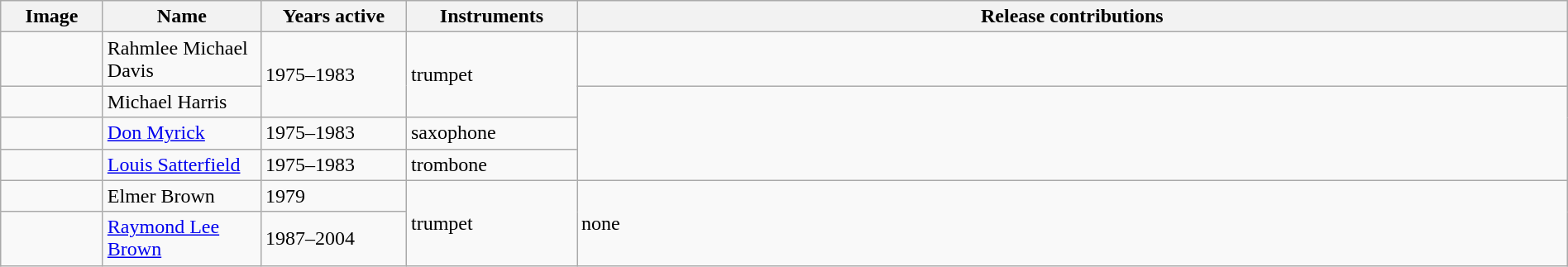<table class="wikitable" border="1" width="100%">
<tr>
<th width="75">Image</th>
<th width="120">Name</th>
<th width="110">Years active</th>
<th width="130">Instruments</th>
<th>Release contributions</th>
</tr>
<tr>
<td></td>
<td>Rahmlee Michael Davis</td>
<td rowspan="2">1975–1983</td>
<td rowspan="2">trumpet</td>
<td></td>
</tr>
<tr>
<td></td>
<td>Michael Harris</td>
<td rowspan="3"></td>
</tr>
<tr>
<td></td>
<td><a href='#'>Don Myrick</a></td>
<td>1975–1983 </td>
<td>saxophone</td>
</tr>
<tr>
<td></td>
<td><a href='#'>Louis Satterfield</a></td>
<td>1975–1983 </td>
<td>trombone</td>
</tr>
<tr>
<td></td>
<td>Elmer Brown</td>
<td>1979</td>
<td rowspan="2">trumpet</td>
<td rowspan="2">none</td>
</tr>
<tr>
<td></td>
<td><a href='#'>Raymond Lee Brown</a></td>
<td>1987–2004</td>
</tr>
</table>
